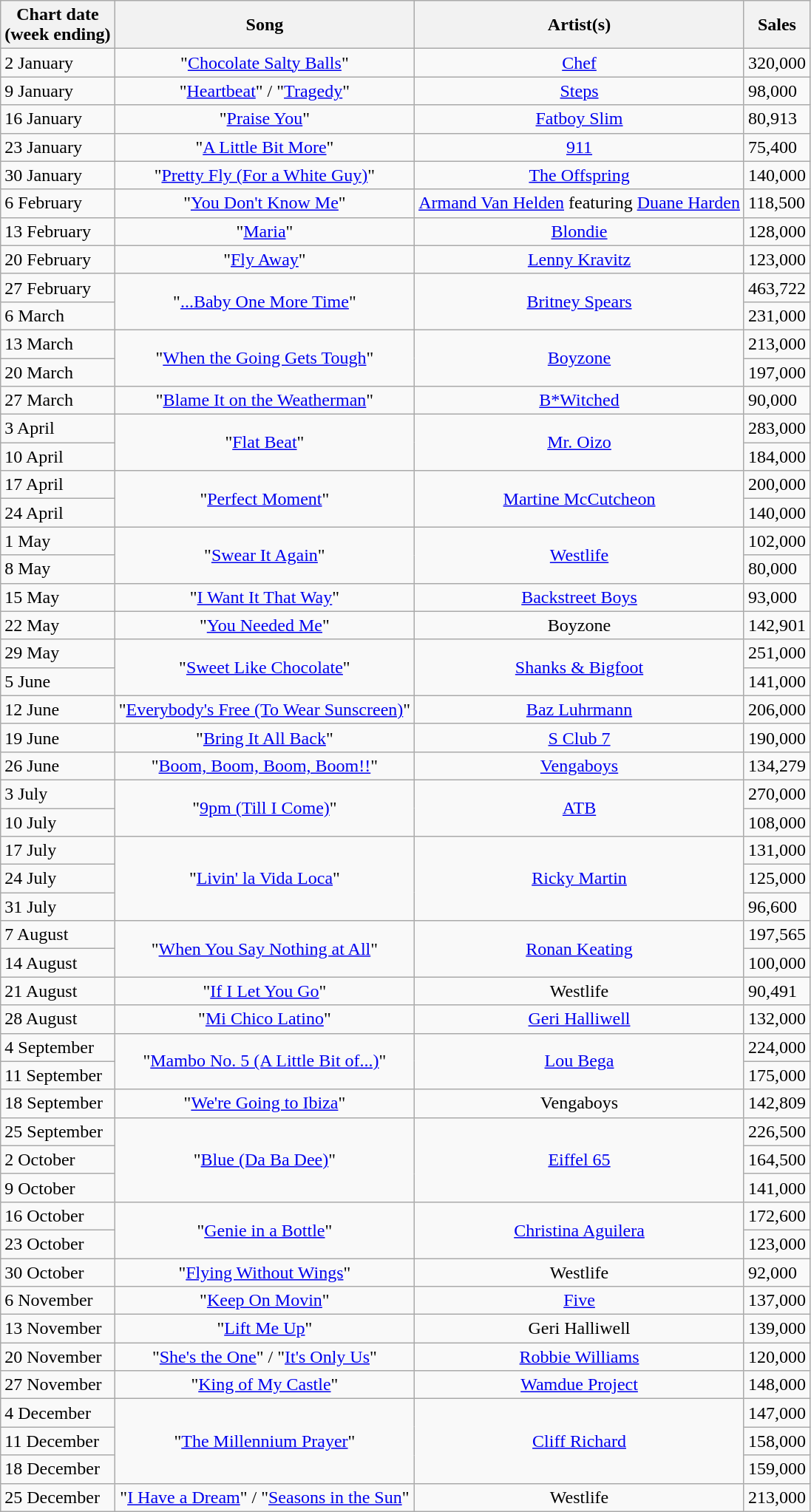<table class="wikitable plainrowheaders">
<tr>
<th style="text-align:center;">Chart date<br>(week ending)</th>
<th style="text-align:center;">Song</th>
<th style="text-align:center;">Artist(s)</th>
<th style="text-align:center;">Sales</th>
</tr>
<tr>
<td style="text-align:left;">2 January</td>
<td style="text-align:center;">"<a href='#'>Chocolate Salty Balls</a>"</td>
<td style="text-align:center;"><a href='#'>Chef</a></td>
<td style="text-align:left;">320,000</td>
</tr>
<tr>
<td style="text-align:left;">9 January</td>
<td style="text-align:center;">"<a href='#'>Heartbeat</a>" / "<a href='#'>Tragedy</a>"</td>
<td style="text-align:center;"><a href='#'>Steps</a></td>
<td style="text-align:left;">98,000</td>
</tr>
<tr>
<td style="text-align:left;">16 January</td>
<td style="text-align:center;">"<a href='#'>Praise You</a>"</td>
<td style="text-align:center;"><a href='#'>Fatboy Slim</a></td>
<td style="text-align:left;">80,913</td>
</tr>
<tr>
<td style="text-align:left;">23 January</td>
<td style="text-align:center;">"<a href='#'>A Little Bit More</a>"</td>
<td style="text-align:center;"><a href='#'>911</a></td>
<td style="text-align:left;">75,400</td>
</tr>
<tr>
<td style="text-align:left;">30 January</td>
<td style="text-align:center;">"<a href='#'>Pretty Fly (For a White Guy)</a>"</td>
<td style="text-align:center;"><a href='#'>The Offspring</a></td>
<td style="text-align:left;">140,000</td>
</tr>
<tr>
<td style="text-align:left;">6 February</td>
<td style="text-align:center;">"<a href='#'>You Don't Know Me</a>"</td>
<td style="text-align:center;"><a href='#'>Armand Van Helden</a> featuring <a href='#'>Duane Harden</a></td>
<td style="text-align:left;">118,500</td>
</tr>
<tr>
<td style="text-align:left;">13 February</td>
<td style="text-align:center;">"<a href='#'>Maria</a>"</td>
<td style="text-align:center;"><a href='#'>Blondie</a></td>
<td style="text-align:left;">128,000</td>
</tr>
<tr>
<td style="text-align:left;">20 February</td>
<td style="text-align:center;">"<a href='#'>Fly Away</a>"</td>
<td style="text-align:center;"><a href='#'>Lenny Kravitz</a></td>
<td style="text-align:left;">123,000</td>
</tr>
<tr>
<td style="text-align:left;">27 February</td>
<td style="text-align:center;" rowspan="2">"<a href='#'>...Baby One More Time</a>"</td>
<td style="text-align:center;" rowspan="2"><a href='#'>Britney Spears</a></td>
<td style="text-align:left;">463,722</td>
</tr>
<tr>
<td style="text-align:left;">6 March</td>
<td style="text-align:left;">231,000</td>
</tr>
<tr>
<td style="text-align:left;">13 March</td>
<td style="text-align:center;" rowspan="2">"<a href='#'>When the Going Gets Tough</a>"</td>
<td style="text-align:center;" rowspan="2"><a href='#'>Boyzone</a></td>
<td style="text-align:left;">213,000</td>
</tr>
<tr>
<td style="text-align:left;">20 March</td>
<td style="text-align:left;">197,000</td>
</tr>
<tr>
<td style="text-align:left;">27 March</td>
<td style="text-align:center;">"<a href='#'>Blame It on the Weatherman</a>"</td>
<td style="text-align:center;"><a href='#'>B*Witched</a></td>
<td style="text-align:left;">90,000</td>
</tr>
<tr>
<td style="text-align:left;">3 April</td>
<td style="text-align:center;" rowspan="2">"<a href='#'>Flat Beat</a>"</td>
<td style="text-align:center;" rowspan="2"><a href='#'>Mr. Oizo</a></td>
<td style="text-align:left;">283,000</td>
</tr>
<tr>
<td style="text-align:left;">10 April</td>
<td style="text-align:left;">184,000</td>
</tr>
<tr>
<td style="text-align:left;">17 April</td>
<td style="text-align:center;" rowspan="2">"<a href='#'>Perfect Moment</a>"</td>
<td style="text-align:center;" rowspan="2"><a href='#'>Martine McCutcheon</a></td>
<td style="text-align:left;">200,000</td>
</tr>
<tr>
<td style="text-align:left;">24 April</td>
<td style="text-align:left;">140,000</td>
</tr>
<tr>
<td style="text-align:left;">1 May</td>
<td style="text-align:center;" rowspan="2">"<a href='#'>Swear It Again</a>"</td>
<td style="text-align:center;" rowspan="2"><a href='#'>Westlife</a></td>
<td style="text-align:left;">102,000</td>
</tr>
<tr>
<td style="text-align:left;">8 May</td>
<td style="text-align:left;">80,000</td>
</tr>
<tr>
<td style="text-align:left;">15 May</td>
<td style="text-align:center;">"<a href='#'>I Want It That Way</a>"</td>
<td style="text-align:center;"><a href='#'>Backstreet Boys</a></td>
<td style="text-align:left;">93,000</td>
</tr>
<tr>
<td style="text-align:left;">22 May</td>
<td style="text-align:center;">"<a href='#'>You Needed Me</a>"</td>
<td style="text-align:center;">Boyzone</td>
<td style="text-align:left;">142,901</td>
</tr>
<tr>
<td style="text-align:left;">29 May</td>
<td style="text-align:center;" rowspan="2">"<a href='#'>Sweet Like Chocolate</a>"</td>
<td style="text-align:center;" rowspan="2"><a href='#'>Shanks & Bigfoot</a></td>
<td style="text-align:left;">251,000</td>
</tr>
<tr>
<td style="text-align:left;">5 June</td>
<td style="text-align:left;">141,000</td>
</tr>
<tr>
<td style="text-align:left;">12 June</td>
<td style="text-align:center;">"<a href='#'>Everybody's Free (To Wear Sunscreen)</a>"</td>
<td style="text-align:center;"><a href='#'>Baz Luhrmann</a></td>
<td style="text-align:left;">206,000</td>
</tr>
<tr>
<td style="text-align:left;">19 June</td>
<td style="text-align:center;">"<a href='#'>Bring It All Back</a>"</td>
<td style="text-align:center;"><a href='#'>S Club 7</a></td>
<td style="text-align:left;">190,000</td>
</tr>
<tr>
<td style="text-align:left;">26 June</td>
<td style="text-align:center;">"<a href='#'>Boom, Boom, Boom, Boom!!</a>"</td>
<td style="text-align:center;"><a href='#'>Vengaboys</a></td>
<td style="text-align:left;">134,279</td>
</tr>
<tr>
<td style="text-align:left;">3 July</td>
<td style="text-align:center;" rowspan="2">"<a href='#'>9pm (Till I Come)</a>"</td>
<td style="text-align:center;" rowspan="2"><a href='#'>ATB</a></td>
<td style="text-align:left;">270,000</td>
</tr>
<tr>
<td style="text-align:left;">10 July</td>
<td style="text-align:left;">108,000</td>
</tr>
<tr>
<td style="text-align:left;">17 July</td>
<td style="text-align:center;" rowspan="3">"<a href='#'>Livin' la Vida Loca</a>"</td>
<td style="text-align:center;" rowspan="3"><a href='#'>Ricky Martin</a></td>
<td style="text-align:left;">131,000</td>
</tr>
<tr>
<td style="text-align:left;">24 July</td>
<td style="text-align:left;">125,000</td>
</tr>
<tr>
<td style="text-align:left;">31 July</td>
<td style="text-align:left;">96,600</td>
</tr>
<tr>
<td style="text-align:left;">7 August</td>
<td style="text-align:center;" rowspan="2">"<a href='#'>When You Say Nothing at All</a>"</td>
<td style="text-align:center;" rowspan="2"><a href='#'>Ronan Keating</a></td>
<td style="text-align:left;">197,565</td>
</tr>
<tr>
<td style="text-align:left;">14 August</td>
<td style="text-align:left;">100,000</td>
</tr>
<tr>
<td style="text-align:left;">21 August</td>
<td style="text-align:center;">"<a href='#'>If I Let You Go</a>"</td>
<td style="text-align:center;">Westlife</td>
<td style="text-align:left;">90,491</td>
</tr>
<tr>
<td style="text-align:left;">28 August</td>
<td style="text-align:center;">"<a href='#'>Mi Chico Latino</a>"</td>
<td style="text-align:center;"><a href='#'>Geri Halliwell</a></td>
<td style="text-align:left;">132,000</td>
</tr>
<tr>
<td style="text-align:left;">4 September</td>
<td style="text-align:center;" rowspan="2">"<a href='#'>Mambo No. 5 (A Little Bit of...)</a>"</td>
<td style="text-align:center;" rowspan="2"><a href='#'>Lou Bega</a></td>
<td style="text-align:left;">224,000</td>
</tr>
<tr>
<td style="text-align:left;">11 September</td>
<td style="text-align:left;">175,000</td>
</tr>
<tr>
<td style="text-align:left;">18 September</td>
<td style="text-align:center;">"<a href='#'>We're Going to Ibiza</a>"</td>
<td style="text-align:center;">Vengaboys</td>
<td style="text-align:left;">142,809</td>
</tr>
<tr>
<td style="text-align:left;">25 September</td>
<td style="text-align:center;" rowspan="3">"<a href='#'>Blue (Da Ba Dee)</a>"</td>
<td style="text-align:center;" rowspan="3"><a href='#'>Eiffel 65</a></td>
<td style="text-align:left;">226,500</td>
</tr>
<tr>
<td style="text-align:left;">2 October</td>
<td style="text-align:left;">164,500</td>
</tr>
<tr>
<td style="text-align:left;">9 October</td>
<td style="text-align:left;">141,000</td>
</tr>
<tr>
<td style="text-align:left;">16 October</td>
<td style="text-align:center;" rowspan="2">"<a href='#'>Genie in a Bottle</a>"</td>
<td style="text-align:center;" rowspan="2"><a href='#'>Christina Aguilera</a></td>
<td style="text-align:left;">172,600</td>
</tr>
<tr>
<td style="text-align:left;">23 October</td>
<td style="text-align:left;">123,000</td>
</tr>
<tr>
<td style="text-align:left;">30 October</td>
<td style="text-align:center;">"<a href='#'>Flying Without Wings</a>"</td>
<td style="text-align:center;">Westlife</td>
<td style="text-align:left;">92,000</td>
</tr>
<tr>
<td style="text-align:left;">6 November</td>
<td style="text-align:center;">"<a href='#'>Keep On Movin</a>"</td>
<td style="text-align:center;"><a href='#'>Five</a></td>
<td style="text-align:left;">137,000</td>
</tr>
<tr>
<td style="text-align:left;">13 November</td>
<td style="text-align:center;">"<a href='#'>Lift Me Up</a>"</td>
<td style="text-align:center;">Geri Halliwell</td>
<td style="text-align:left;">139,000</td>
</tr>
<tr>
<td style="text-align:left;">20 November</td>
<td style="text-align:center;">"<a href='#'>She's the One</a>" / "<a href='#'>It's Only Us</a>"</td>
<td style="text-align:center;"><a href='#'>Robbie Williams</a></td>
<td style="text-align:left;">120,000</td>
</tr>
<tr>
<td style="text-align:left;">27 November</td>
<td style="text-align:center;">"<a href='#'>King of My Castle</a>"</td>
<td style="text-align:center;"><a href='#'>Wamdue Project</a></td>
<td style="text-align:left;">148,000</td>
</tr>
<tr>
<td style="text-align:left;">4 December</td>
<td style="text-align:center;" rowspan="3">"<a href='#'>The Millennium Prayer</a>"</td>
<td style="text-align:center;" rowspan="3"><a href='#'>Cliff Richard</a></td>
<td style="text-align:left;">147,000</td>
</tr>
<tr>
<td style="text-align:left;">11 December</td>
<td style="text-align:left;">158,000</td>
</tr>
<tr>
<td style="text-align:left;">18 December</td>
<td style="text-align:left;">159,000</td>
</tr>
<tr>
<td style="text-align:left;">25 December</td>
<td style="text-align:center;">"<a href='#'>I Have a Dream</a>" / "<a href='#'>Seasons in the Sun</a>"</td>
<td style="text-align:center;">Westlife</td>
<td style="text-align:left;">213,000</td>
</tr>
</table>
